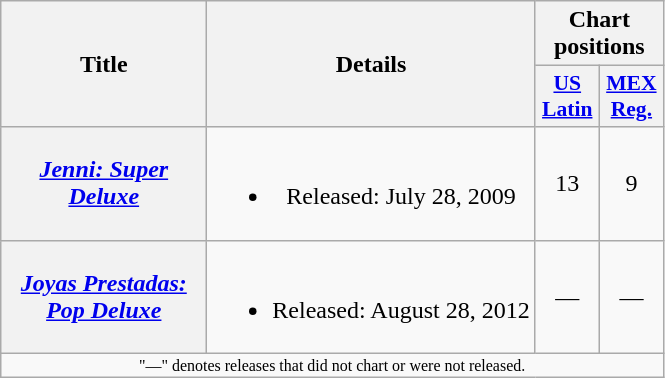<table class="wikitable plainrowheaders" style="text-align:center;">
<tr>
<th rowspan="2" width="130">Title</th>
<th rowspan="2">Details</th>
<th colspan="4">Chart positions</th>
</tr>
<tr>
<th scope="col" style="width:2.5em;font-size:90%;"><a href='#'>US<br>Latin</a><br></th>
<th scope="col" style="width:2.5em;font-size:90%;"><a href='#'>MEX<br>Reg.</a><br></th>
</tr>
<tr>
<th scope="row"><em><a href='#'>Jenni: Super Deluxe</a></em></th>
<td><br><ul><li>Released: July 28, 2009</li></ul></td>
<td>13</td>
<td>9</td>
</tr>
<tr>
<th scope="row"><em><a href='#'>Joyas Prestadas: Pop Deluxe</a></em></th>
<td><br><ul><li>Released: August 28, 2012</li></ul></td>
<td>—</td>
<td>—</td>
</tr>
<tr>
<td colspan="6" style="font-size: 8pt" align=center>"—" denotes releases that did not chart or were not released.</td>
</tr>
</table>
